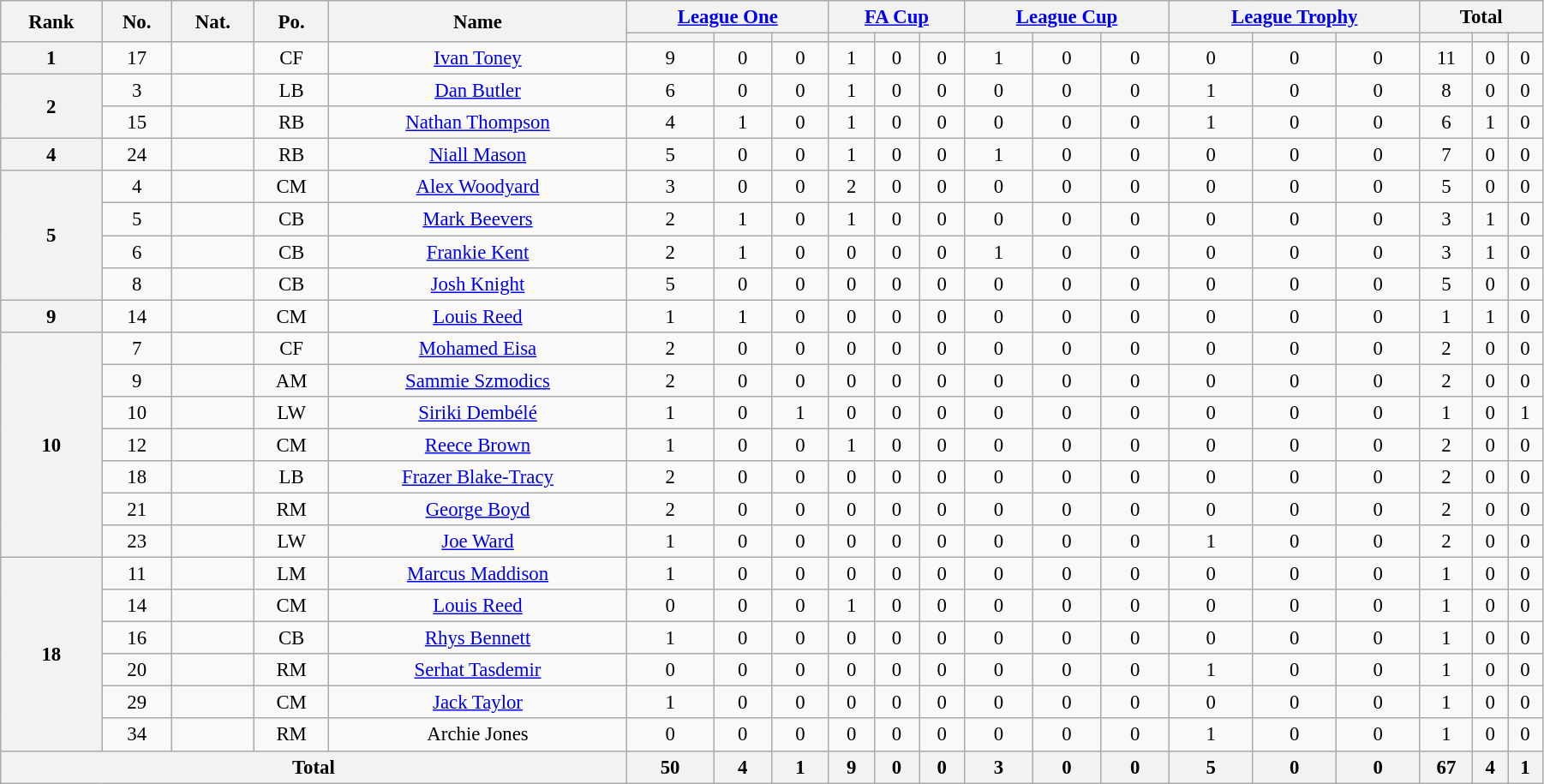<table class="wikitable" style="text-align:center; font-size:95%; width:95%;">
<tr>
<th rowspan=2>Rank</th>
<th rowspan=2>No.</th>
<th rowspan=2>Nat.</th>
<th rowspan=2>Po.</th>
<th rowspan=2>Name</th>
<th colspan=3><a href='#'>League One</a></th>
<th colspan=3><a href='#'>FA Cup</a></th>
<th colspan=3><a href='#'>League Cup</a></th>
<th colspan=3><a href='#'>League Trophy</a></th>
<th colspan=3>Total</th>
</tr>
<tr>
<th></th>
<th></th>
<th></th>
<th></th>
<th></th>
<th></th>
<th></th>
<th></th>
<th></th>
<th></th>
<th></th>
<th></th>
<th></th>
<th></th>
<th></th>
</tr>
<tr>
<th rowspan=1>1</th>
<td>17</td>
<td></td>
<td>CF</td>
<td><a href='#'>Ivan Toney</a></td>
<td>9</td>
<td>0</td>
<td>0</td>
<td>1</td>
<td>0</td>
<td>0</td>
<td>1</td>
<td>0</td>
<td>0</td>
<td>0</td>
<td>0</td>
<td>0</td>
<td>11</td>
<td>0</td>
<td>0</td>
</tr>
<tr>
<th rowspan=2>2</th>
<td>3</td>
<td></td>
<td>LB</td>
<td><a href='#'>Dan Butler</a></td>
<td>6</td>
<td>0</td>
<td>0</td>
<td>1</td>
<td>0</td>
<td>0</td>
<td>0</td>
<td>0</td>
<td>0</td>
<td>1</td>
<td>0</td>
<td>0</td>
<td>8</td>
<td>0</td>
<td>0</td>
</tr>
<tr>
<td>15</td>
<td></td>
<td>RB</td>
<td><a href='#'>Nathan Thompson</a></td>
<td>4</td>
<td>1</td>
<td>0</td>
<td>1</td>
<td>0</td>
<td>0</td>
<td>0</td>
<td>0</td>
<td>0</td>
<td>1</td>
<td>0</td>
<td>0</td>
<td>6</td>
<td>1</td>
<td>0</td>
</tr>
<tr>
<th rowspan=1>4</th>
<td>24</td>
<td></td>
<td>RB</td>
<td><a href='#'>Niall Mason</a></td>
<td>5</td>
<td>0</td>
<td>0</td>
<td>1</td>
<td>0</td>
<td>0</td>
<td>1</td>
<td>0</td>
<td>0</td>
<td>0</td>
<td>0</td>
<td>0</td>
<td>7</td>
<td>0</td>
<td>0</td>
</tr>
<tr>
<th rowspan=4>5</th>
<td>4</td>
<td></td>
<td>CM</td>
<td><a href='#'>Alex Woodyard</a></td>
<td>3</td>
<td>0</td>
<td>0</td>
<td>2</td>
<td>0</td>
<td>0</td>
<td>0</td>
<td>0</td>
<td>0</td>
<td>0</td>
<td>0</td>
<td>0</td>
<td>5</td>
<td>0</td>
<td>0</td>
</tr>
<tr>
<td>5</td>
<td></td>
<td>CB</td>
<td><a href='#'>Mark Beevers</a></td>
<td>2</td>
<td>1</td>
<td>0</td>
<td>1</td>
<td>0</td>
<td>0</td>
<td>0</td>
<td>0</td>
<td>0</td>
<td>0</td>
<td>0</td>
<td>0</td>
<td>3</td>
<td>1</td>
<td>0</td>
</tr>
<tr>
<td>6</td>
<td></td>
<td>CB</td>
<td><a href='#'>Frankie Kent</a></td>
<td>2</td>
<td>1</td>
<td>0</td>
<td>0</td>
<td>0</td>
<td>0</td>
<td>1</td>
<td>0</td>
<td>0</td>
<td>0</td>
<td>0</td>
<td>0</td>
<td>3</td>
<td>1</td>
<td>0</td>
</tr>
<tr>
<td>8</td>
<td></td>
<td>CB</td>
<td><a href='#'>Josh Knight</a></td>
<td>5</td>
<td>0</td>
<td>0</td>
<td>0</td>
<td>0</td>
<td>0</td>
<td>0</td>
<td>0</td>
<td>0</td>
<td>0</td>
<td>0</td>
<td>0</td>
<td>5</td>
<td>0</td>
<td>0</td>
</tr>
<tr>
<th rowspan=1>9</th>
<td>14</td>
<td></td>
<td>CM</td>
<td><a href='#'>Louis Reed</a></td>
<td>1</td>
<td>1</td>
<td>0</td>
<td>0</td>
<td>0</td>
<td>0</td>
<td>0</td>
<td>0</td>
<td>0</td>
<td>0</td>
<td>0</td>
<td>0</td>
<td>1</td>
<td>1</td>
<td>0</td>
</tr>
<tr>
<th rowspan=7>10</th>
<td>7</td>
<td></td>
<td>CF</td>
<td><a href='#'>Mohamed Eisa</a></td>
<td>2</td>
<td>0</td>
<td>0</td>
<td>0</td>
<td>0</td>
<td>0</td>
<td>0</td>
<td>0</td>
<td>0</td>
<td>0</td>
<td>0</td>
<td>0</td>
<td>2</td>
<td>0</td>
<td>0</td>
</tr>
<tr>
<td>9</td>
<td></td>
<td>AM</td>
<td><a href='#'>Sammie Szmodics</a></td>
<td>2</td>
<td>0</td>
<td>0</td>
<td>0</td>
<td>0</td>
<td>0</td>
<td>0</td>
<td>0</td>
<td>0</td>
<td>0</td>
<td>0</td>
<td>0</td>
<td>2</td>
<td>0</td>
<td>0</td>
</tr>
<tr>
<td>10</td>
<td></td>
<td>LW</td>
<td><a href='#'>Siriki Dembélé</a></td>
<td>1</td>
<td>0</td>
<td>1</td>
<td>0</td>
<td>0</td>
<td>0</td>
<td>0</td>
<td>0</td>
<td>0</td>
<td>0</td>
<td>0</td>
<td>0</td>
<td>1</td>
<td>0</td>
<td>1</td>
</tr>
<tr>
<td>12</td>
<td></td>
<td>CM</td>
<td><a href='#'>Reece Brown</a></td>
<td>1</td>
<td>0</td>
<td>0</td>
<td>1</td>
<td>0</td>
<td>0</td>
<td>0</td>
<td>0</td>
<td>0</td>
<td>0</td>
<td>0</td>
<td>0</td>
<td>2</td>
<td>0</td>
<td>0</td>
</tr>
<tr>
<td>18</td>
<td></td>
<td>LB</td>
<td><a href='#'>Frazer Blake-Tracy</a></td>
<td>2</td>
<td>0</td>
<td>0</td>
<td>0</td>
<td>0</td>
<td>0</td>
<td>0</td>
<td>0</td>
<td>0</td>
<td>0</td>
<td>0</td>
<td>0</td>
<td>2</td>
<td>0</td>
<td>0</td>
</tr>
<tr>
<td>21</td>
<td></td>
<td>RM</td>
<td><a href='#'>George Boyd</a></td>
<td>2</td>
<td>0</td>
<td>0</td>
<td>0</td>
<td>0</td>
<td>0</td>
<td>0</td>
<td>0</td>
<td>0</td>
<td>0</td>
<td>0</td>
<td>0</td>
<td>2</td>
<td>0</td>
<td>0</td>
</tr>
<tr>
<td>23</td>
<td></td>
<td>LW</td>
<td><a href='#'>Joe Ward</a></td>
<td>1</td>
<td>0</td>
<td>0</td>
<td>0</td>
<td>0</td>
<td>0</td>
<td>0</td>
<td>0</td>
<td>0</td>
<td>1</td>
<td>0</td>
<td>0</td>
<td>2</td>
<td>0</td>
<td>0</td>
</tr>
<tr>
<th rowspan=6>18</th>
<td>11</td>
<td></td>
<td>LM</td>
<td><a href='#'>Marcus Maddison</a></td>
<td>1</td>
<td>0</td>
<td>0</td>
<td>0</td>
<td>0</td>
<td>0</td>
<td>0</td>
<td>0</td>
<td>0</td>
<td>0</td>
<td>0</td>
<td>0</td>
<td>1</td>
<td>0</td>
<td>0</td>
</tr>
<tr>
<td>14</td>
<td></td>
<td>CM</td>
<td><a href='#'>Louis Reed</a></td>
<td>0</td>
<td>0</td>
<td>0</td>
<td>1</td>
<td>0</td>
<td>0</td>
<td>0</td>
<td>0</td>
<td>0</td>
<td>0</td>
<td>0</td>
<td>0</td>
<td>1</td>
<td>0</td>
<td>0</td>
</tr>
<tr>
<td>16</td>
<td></td>
<td>CB</td>
<td><a href='#'>Rhys Bennett</a></td>
<td>1</td>
<td>0</td>
<td>0</td>
<td>0</td>
<td>0</td>
<td>0</td>
<td>0</td>
<td>0</td>
<td>0</td>
<td>0</td>
<td>0</td>
<td>0</td>
<td>1</td>
<td>0</td>
<td>0</td>
</tr>
<tr>
<td>20</td>
<td></td>
<td>RM</td>
<td><a href='#'>Serhat Tasdemir</a></td>
<td>0</td>
<td>0</td>
<td>0</td>
<td>0</td>
<td>0</td>
<td>0</td>
<td>0</td>
<td>0</td>
<td>0</td>
<td>1</td>
<td>0</td>
<td>0</td>
<td>1</td>
<td>0</td>
<td>0</td>
</tr>
<tr>
<td>29</td>
<td></td>
<td>CM</td>
<td><a href='#'>Jack Taylor</a></td>
<td>1</td>
<td>0</td>
<td>0</td>
<td>0</td>
<td>0</td>
<td>0</td>
<td>0</td>
<td>0</td>
<td>0</td>
<td>0</td>
<td>0</td>
<td>0</td>
<td>1</td>
<td>0</td>
<td>0</td>
</tr>
<tr>
<td>34</td>
<td></td>
<td>RM</td>
<td>Archie Jones</td>
<td>0</td>
<td>0</td>
<td>0</td>
<td>0</td>
<td>0</td>
<td>0</td>
<td>0</td>
<td>0</td>
<td>0</td>
<td>1</td>
<td>0</td>
<td>0</td>
<td>1</td>
<td>0</td>
<td>0</td>
</tr>
<tr>
<th colspan=5>Total</th>
<th>50</th>
<th>4</th>
<th>1</th>
<th>9</th>
<th>0</th>
<th>0</th>
<th>3</th>
<th>0</th>
<th>0</th>
<th>5</th>
<th>0</th>
<th>0</th>
<th>67</th>
<th>4</th>
<th>1</th>
</tr>
</table>
